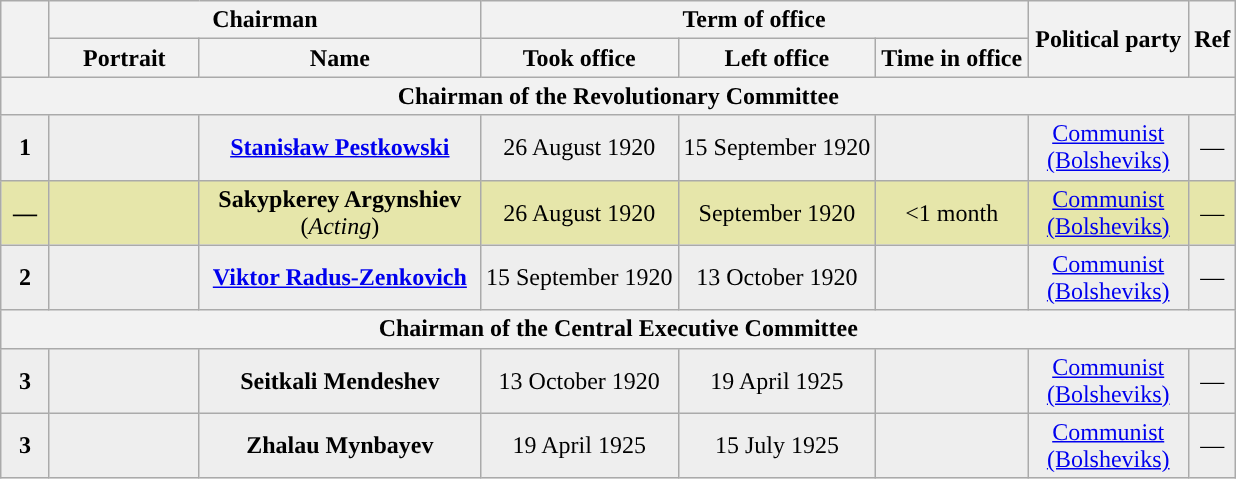<table class="wikitable"  style="text-align:center">
<tr>
<th rowspan=2 style="width:25px;"></th>
<th colspan=2 style="width:280px;">Chairman<br></th>
<th colspan="3">Term of office</th>
<th rowspan="2" style="width:100px;">Political party</th>
<th rowspan=2 style="width:20px;">Ref</th>
</tr>
<tr>
<th>Portrait</th>
<th width=180px>Name</th>
<th>Took office</th>
<th>Left office</th>
<th>Time in office</th>
</tr>
<tr>
<th colspan="8"><strong>Chairman of the Revolutionary Committee</strong></th>
</tr>
<tr bgcolor=#EEEEEE>
<td style="background:"><strong>1</strong></td>
<td></td>
<td><strong><a href='#'>Stanisław Pestkowski</a></strong><br></td>
<td>26 August 1920</td>
<td>15 September 1920</td>
<td></td>
<td style="background:"><a href='#'><span>Communist<br>(Bolsheviks)</span></a></td>
<td>—</td>
</tr>
<tr bgcolor=#E6E6AA>
<td style="background:"><strong>—</strong></td>
<td></td>
<td><strong>Sakypkerey Argynshiev</strong> (<em>Acting</em>)<br></td>
<td>26 August 1920</td>
<td>September 1920</td>
<td><1 month</td>
<td style="background:"><a href='#'><span>Communist<br>(Bolsheviks)</span></a></td>
<td>—</td>
</tr>
<tr bgcolor=#EEEEEE>
<td style="background:"><strong>2</strong></td>
<td></td>
<td><strong><a href='#'>Viktor Radus-Zenkovich</a></strong><br></td>
<td>15 September 1920</td>
<td>13 October 1920</td>
<td></td>
<td style="background:"><a href='#'><span>Communist<br>(Bolsheviks)</span></a></td>
<td>—</td>
</tr>
<tr>
<th colspan="8"><strong>Chairman of the Central Executive Committee</strong></th>
</tr>
<tr bgcolor=#EEEEEE>
<td style="background:"><strong>3</strong></td>
<td></td>
<td><strong>Seitkali Mendeshev</strong><br></td>
<td>13 October 1920</td>
<td>19 April 1925</td>
<td></td>
<td style="background:"><a href='#'><span>Communist<br>(Bolsheviks)</span></a></td>
<td>—</td>
</tr>
<tr bgcolor=#EEEEEE>
<td style="background:"><strong>3</strong></td>
<td></td>
<td><strong>Zhalau Mynbayev</strong><br></td>
<td>19 April 1925</td>
<td>15 July 1925</td>
<td></td>
<td style="background:"><a href='#'><span>Communist<br>(Bolsheviks)</span></a></td>
<td>—</td>
</tr>
</table>
